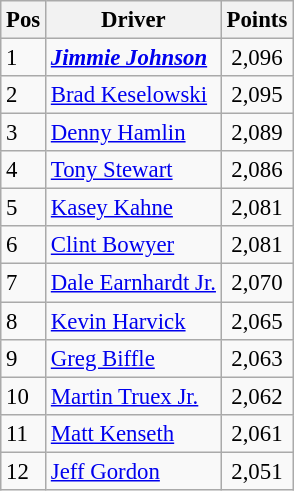<table class="sortable wikitable " style="font-size: 95%;">
<tr>
<th>Pos</th>
<th>Driver</th>
<th>Points</th>
</tr>
<tr>
<td>1</td>
<td><strong><em><a href='#'>Jimmie Johnson</a></em></strong></td>
<td style="text-align:center;">2,096</td>
</tr>
<tr>
<td>2</td>
<td><a href='#'>Brad Keselowski</a></td>
<td style="text-align:center;">2,095</td>
</tr>
<tr>
<td>3</td>
<td><a href='#'>Denny Hamlin</a></td>
<td style="text-align:center;">2,089</td>
</tr>
<tr>
<td>4</td>
<td><a href='#'>Tony Stewart</a></td>
<td style="text-align:center;">2,086</td>
</tr>
<tr>
<td>5</td>
<td><a href='#'>Kasey Kahne</a></td>
<td style="text-align:center;">2,081</td>
</tr>
<tr>
<td>6</td>
<td><a href='#'>Clint Bowyer</a></td>
<td style="text-align:center;">2,081</td>
</tr>
<tr>
<td>7</td>
<td><a href='#'>Dale Earnhardt Jr.</a></td>
<td style="text-align:center;">2,070</td>
</tr>
<tr>
<td>8</td>
<td><a href='#'>Kevin Harvick</a></td>
<td style="text-align:center;">2,065</td>
</tr>
<tr>
<td>9</td>
<td><a href='#'>Greg Biffle</a></td>
<td style="text-align:center;">2,063</td>
</tr>
<tr>
<td>10</td>
<td><a href='#'>Martin Truex Jr.</a></td>
<td style="text-align:center;">2,062</td>
</tr>
<tr>
<td>11</td>
<td><a href='#'>Matt Kenseth</a></td>
<td style="text-align:center;">2,061</td>
</tr>
<tr>
<td>12</td>
<td><a href='#'>Jeff Gordon</a></td>
<td style="text-align:center;">2,051</td>
</tr>
</table>
